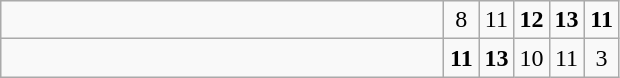<table class="wikitable">
<tr>
<td style="width:18em"></td>
<td align=center style="width:1em">8</td>
<td align=center style="width:1em">11</td>
<td align=center style="width:1em"><strong>12</strong></td>
<td align=center style="width:1em"><strong>13</strong></td>
<td align=center style="width:1em"><strong>11</strong></td>
</tr>
<tr>
<td style="width:18em"></td>
<td align=center style="width:1em"><strong>11</strong></td>
<td align=center style="width:1em"><strong>13</strong></td>
<td align=center style="width:1em">10</td>
<td align=center style="width:1em">11</td>
<td align=center style="width:1em">3</td>
</tr>
</table>
